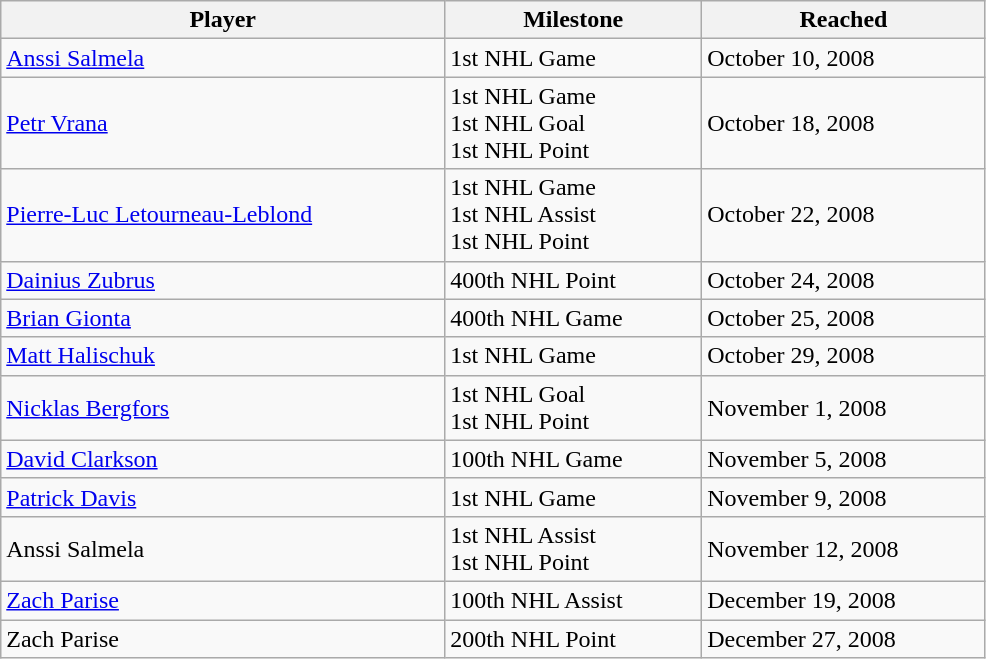<table class="wikitable" width="52%">
<tr>
<th>Player</th>
<th>Milestone</th>
<th>Reached</th>
</tr>
<tr>
<td><a href='#'>Anssi Salmela</a></td>
<td>1st NHL Game</td>
<td>October 10, 2008</td>
</tr>
<tr>
<td><a href='#'>Petr Vrana</a></td>
<td>1st NHL Game<br>1st NHL Goal<br>1st NHL Point</td>
<td>October 18, 2008</td>
</tr>
<tr>
<td><a href='#'>Pierre-Luc Letourneau-Leblond</a></td>
<td>1st NHL Game<br>1st NHL Assist<br>1st NHL Point</td>
<td>October 22, 2008</td>
</tr>
<tr>
<td><a href='#'>Dainius Zubrus</a></td>
<td>400th NHL Point</td>
<td>October 24, 2008</td>
</tr>
<tr>
<td><a href='#'>Brian Gionta</a></td>
<td>400th NHL Game</td>
<td>October 25, 2008</td>
</tr>
<tr>
<td><a href='#'>Matt Halischuk</a></td>
<td>1st NHL Game</td>
<td>October 29, 2008</td>
</tr>
<tr>
<td><a href='#'>Nicklas Bergfors</a></td>
<td>1st NHL Goal<br>1st NHL Point</td>
<td>November 1, 2008</td>
</tr>
<tr>
<td><a href='#'>David Clarkson</a></td>
<td>100th NHL Game</td>
<td>November 5, 2008</td>
</tr>
<tr>
<td><a href='#'>Patrick Davis</a></td>
<td>1st NHL Game</td>
<td>November 9, 2008</td>
</tr>
<tr>
<td>Anssi Salmela</td>
<td>1st NHL Assist<br>1st NHL Point</td>
<td>November 12, 2008</td>
</tr>
<tr>
<td><a href='#'>Zach Parise</a></td>
<td>100th NHL Assist</td>
<td>December 19, 2008</td>
</tr>
<tr>
<td>Zach Parise</td>
<td>200th NHL Point</td>
<td>December 27, 2008</td>
</tr>
</table>
